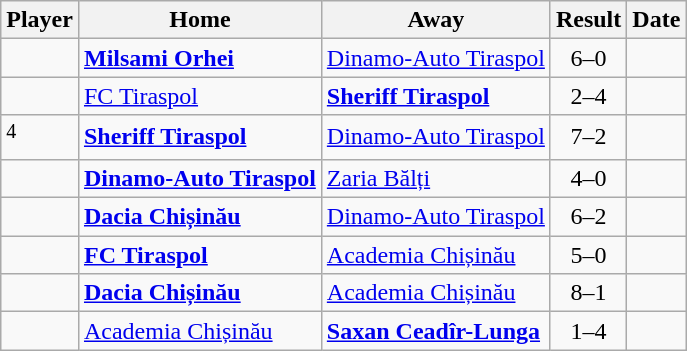<table class="wikitable sortable">
<tr>
<th>Player</th>
<th>Home</th>
<th>Away</th>
<th style="text-align:center">Result</th>
<th>Date</th>
</tr>
<tr>
<td> </td>
<td><strong><a href='#'>Milsami Orhei</a></strong></td>
<td><a href='#'>Dinamo-Auto Tiraspol</a></td>
<td style="text-align:center;">6–0</td>
<td></td>
</tr>
<tr>
<td> </td>
<td><a href='#'>FC Tiraspol</a></td>
<td><strong><a href='#'>Sheriff Tiraspol</a></strong></td>
<td style="text-align:center;">2–4</td>
<td></td>
</tr>
<tr>
<td><sup>4</sup> </td>
<td><strong><a href='#'>Sheriff Tiraspol</a></strong></td>
<td><a href='#'>Dinamo-Auto Tiraspol</a></td>
<td style="text-align:center;">7–2</td>
<td></td>
</tr>
<tr>
<td> </td>
<td><strong><a href='#'>Dinamo-Auto Tiraspol</a></strong></td>
<td><a href='#'>Zaria Bălți</a></td>
<td style="text-align:center;">4–0</td>
<td></td>
</tr>
<tr>
<td> </td>
<td><strong><a href='#'>Dacia Chișinău</a></strong></td>
<td><a href='#'>Dinamo-Auto Tiraspol</a></td>
<td style="text-align:center;">6–2</td>
<td></td>
</tr>
<tr>
<td> </td>
<td><strong><a href='#'>FC Tiraspol</a></strong></td>
<td><a href='#'>Academia Chișinău</a></td>
<td style="text-align:center;">5–0</td>
<td></td>
</tr>
<tr>
<td> </td>
<td><strong><a href='#'>Dacia Chișinău</a></strong></td>
<td><a href='#'>Academia Chișinău</a></td>
<td style="text-align:center;">8–1</td>
<td></td>
</tr>
<tr>
<td> </td>
<td><a href='#'>Academia Chișinău</a></td>
<td><strong><a href='#'>Saxan Ceadîr-Lunga</a></strong></td>
<td style="text-align:center;">1–4</td>
<td></td>
</tr>
</table>
